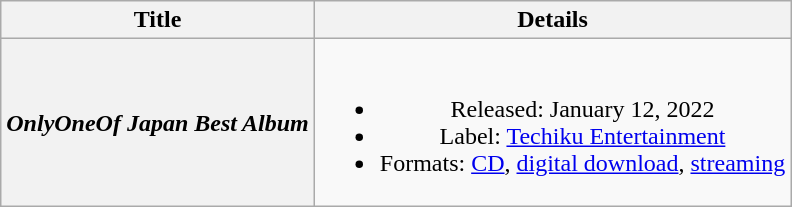<table class="wikitable plainrowheaders" style="text-align:center;">
<tr>
<th scope="col">Title</th>
<th scope="col">Details</th>
</tr>
<tr>
<th scope="row"><em>OnlyOneOf Japan Best Album</em></th>
<td><br><ul><li>Released: January 12, 2022 </li><li>Label: <a href='#'>Techiku Entertainment</a></li><li>Formats: <a href='#'>CD</a>, <a href='#'>digital download</a>, <a href='#'>streaming</a></li></ul></td>
</tr>
</table>
